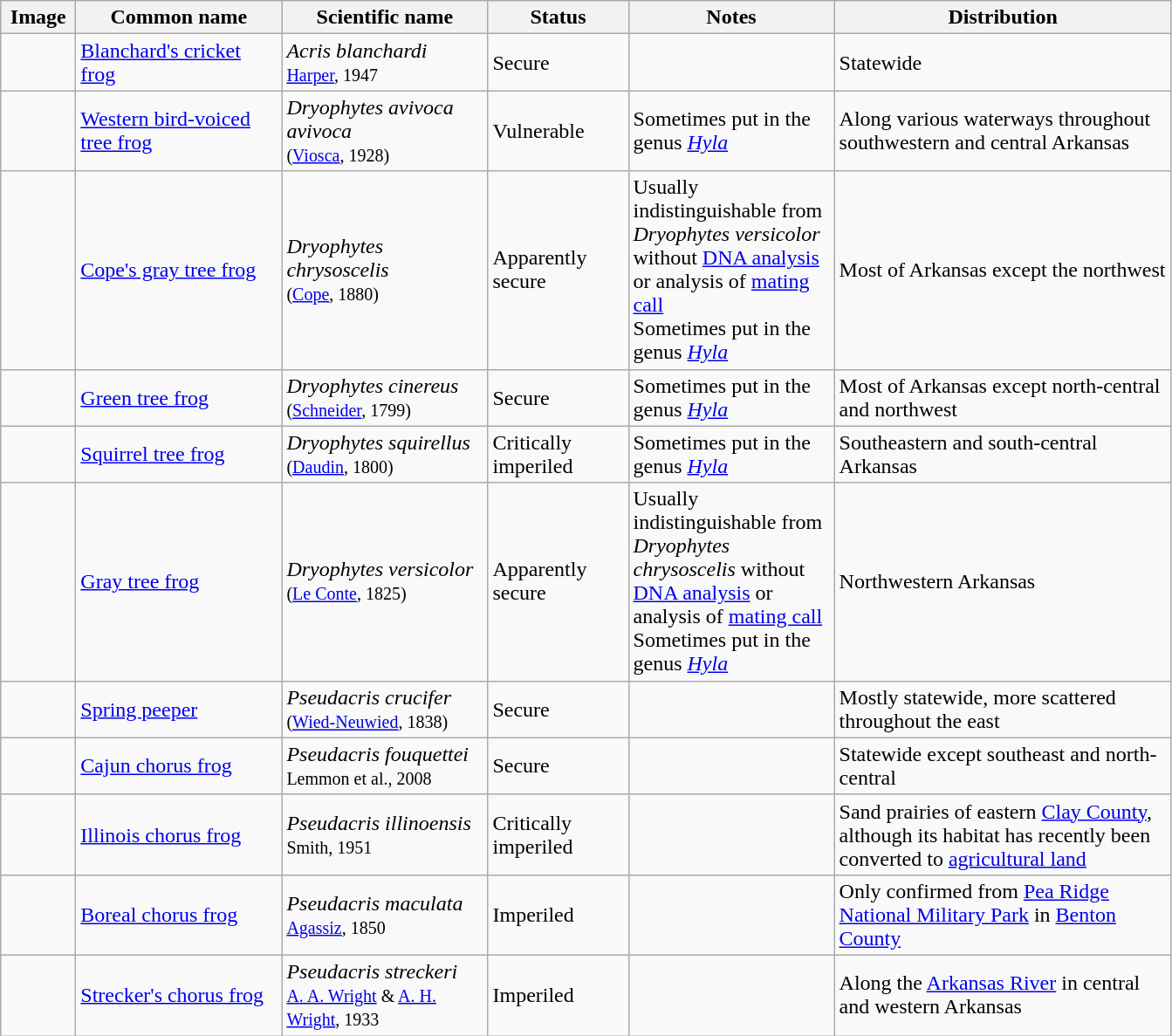<table class="wikitable">
<tr>
<th scope="col" style="width: 50px;">Image</th>
<th scope="col" style="width: 150px;">Common name</th>
<th scope="col" style="width: 150px;">Scientific name</th>
<th scope="col" style="width: 100px;">Status</th>
<th scope="col" style="width: 150px;">Notes</th>
<th scope="col" style="width: 250px;">Distribution</th>
</tr>
<tr>
<td></td>
<td><a href='#'>Blanchard's cricket frog</a></td>
<td><em>Acris blanchardi</em><br><small><a href='#'>Harper</a>, 1947</small></td>
<td>Secure</td>
<td></td>
<td>Statewide</td>
</tr>
<tr>
<td></td>
<td><a href='#'>Western bird-voiced tree frog</a></td>
<td><em>Dryophytes avivoca avivoca</em><br><small>(<a href='#'>Viosca</a>, 1928)</small></td>
<td>Vulnerable</td>
<td>Sometimes put in the genus <em><a href='#'>Hyla</a></em></td>
<td>Along various waterways throughout southwestern and central Arkansas</td>
</tr>
<tr>
<td></td>
<td><a href='#'>Cope's gray tree frog</a></td>
<td><em>Dryophytes chrysoscelis</em><br><small>(<a href='#'>Cope</a>, 1880)</small></td>
<td>Apparently secure</td>
<td>Usually indistinguishable from <em>Dryophytes versicolor</em> without <a href='#'>DNA analysis</a> or analysis of <a href='#'>mating call</a><br>Sometimes put in the genus <em><a href='#'>Hyla</a></em></td>
<td>Most of Arkansas except the northwest</td>
</tr>
<tr>
<td></td>
<td><a href='#'>Green tree frog</a></td>
<td><em>Dryophytes cinereus</em><br><small>(<a href='#'>Schneider</a>, 1799)</small></td>
<td>Secure</td>
<td>Sometimes put in the genus <em><a href='#'>Hyla</a></em></td>
<td>Most of Arkansas except north-central and northwest</td>
</tr>
<tr>
<td></td>
<td><a href='#'>Squirrel tree frog</a></td>
<td><em>Dryophytes squirellus</em><br><small>(<a href='#'>Daudin</a>, 1800)</small></td>
<td>Critically imperiled</td>
<td>Sometimes put in the genus <em><a href='#'>Hyla</a></em></td>
<td>Southeastern and south-central Arkansas</td>
</tr>
<tr>
<td></td>
<td><a href='#'>Gray tree frog</a></td>
<td><em>Dryophytes versicolor</em><br><small>(<a href='#'>Le Conte</a>, 1825)</small></td>
<td>Apparently secure</td>
<td>Usually indistinguishable from <em>Dryophytes chrysoscelis</em> without <a href='#'>DNA analysis</a> or analysis of <a href='#'>mating call</a><br>Sometimes put in the genus <em><a href='#'>Hyla</a></em></td>
<td>Northwestern Arkansas</td>
</tr>
<tr>
<td></td>
<td><a href='#'>Spring peeper</a></td>
<td><em>Pseudacris crucifer</em><br><small>(<a href='#'>Wied-Neuwied</a>, 1838)</small></td>
<td>Secure</td>
<td></td>
<td>Mostly statewide, more scattered throughout the east</td>
</tr>
<tr>
<td></td>
<td><a href='#'>Cajun chorus frog</a></td>
<td><em>Pseudacris fouquettei</em><br><small>Lemmon et al., 2008</small></td>
<td>Secure</td>
<td></td>
<td>Statewide except southeast and north-central</td>
</tr>
<tr>
<td></td>
<td><a href='#'>Illinois chorus frog</a></td>
<td><em>Pseudacris illinoensis</em><br><small>Smith, 1951</small></td>
<td>Critically imperiled</td>
<td></td>
<td>Sand prairies of eastern <a href='#'>Clay County</a>, although its habitat has recently been converted to <a href='#'>agricultural land</a></td>
</tr>
<tr>
<td></td>
<td><a href='#'>Boreal chorus frog</a></td>
<td><em>Pseudacris maculata</em><br><small><a href='#'>Agassiz</a>, 1850</small></td>
<td>Imperiled</td>
<td></td>
<td>Only confirmed from <a href='#'>Pea Ridge National Military Park</a> in <a href='#'>Benton County</a></td>
</tr>
<tr>
<td></td>
<td><a href='#'>Strecker's chorus frog</a></td>
<td><em>Pseudacris streckeri</em><br><small><a href='#'>A. A. Wright</a> & <a href='#'>A. H. Wright</a>, 1933</small></td>
<td>Imperiled</td>
<td></td>
<td>Along the <a href='#'>Arkansas River</a> in central and western Arkansas</td>
</tr>
</table>
